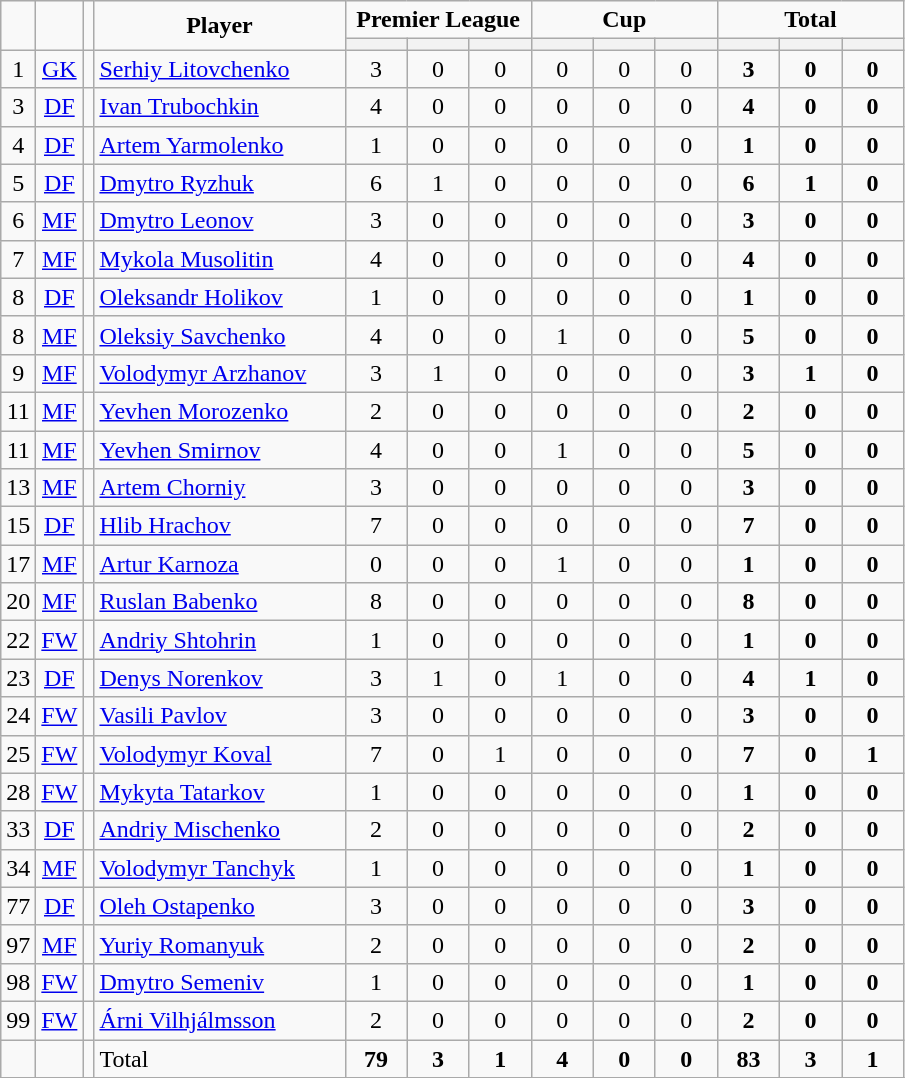<table class="wikitable" style="text-align:center">
<tr>
<td rowspan="2" !width=15><strong></strong></td>
<td rowspan="2" !width=15><strong></strong></td>
<td rowspan="2" !width=15><strong></strong></td>
<td rowspan="2" ! style="width:160px;"><strong>Player</strong></td>
<td colspan="3"><strong>Premier League</strong></td>
<td colspan="3"><strong>Cup</strong></td>
<td colspan="3"><strong>Total</strong></td>
</tr>
<tr>
<th width=34; background:#fe9;"></th>
<th width=34; background:#fe9;"></th>
<th width=34; background:#ff8888;"></th>
<th width=34; background:#fe9;"></th>
<th width=34; background:#fe9;"></th>
<th width=34; background:#ff8888;"></th>
<th width=34; background:#fe9;"></th>
<th width=34; background:#fe9;"></th>
<th width=34; background:#ff8888;"></th>
</tr>
<tr>
<td>1</td>
<td><a href='#'>GK</a></td>
<td></td>
<td align=left><a href='#'>Serhiy Litovchenko</a></td>
<td>3</td>
<td>0</td>
<td>0</td>
<td>0</td>
<td>0</td>
<td>0</td>
<td><strong>3</strong></td>
<td><strong>0</strong></td>
<td><strong>0</strong></td>
</tr>
<tr>
<td>3</td>
<td><a href='#'>DF</a></td>
<td></td>
<td align=left><a href='#'>Ivan Trubochkin</a></td>
<td>4</td>
<td>0</td>
<td>0</td>
<td>0</td>
<td>0</td>
<td>0</td>
<td><strong>4</strong></td>
<td><strong>0</strong></td>
<td><strong>0</strong></td>
</tr>
<tr>
<td>4</td>
<td><a href='#'>DF</a></td>
<td></td>
<td align=left><a href='#'>Artem Yarmolenko</a></td>
<td>1</td>
<td>0</td>
<td>0</td>
<td>0</td>
<td>0</td>
<td>0</td>
<td><strong>1</strong></td>
<td><strong>0</strong></td>
<td><strong>0</strong></td>
</tr>
<tr>
<td>5</td>
<td><a href='#'>DF</a></td>
<td></td>
<td align=left><a href='#'>Dmytro Ryzhuk</a></td>
<td>6</td>
<td>1</td>
<td>0</td>
<td>0</td>
<td>0</td>
<td>0</td>
<td><strong>6</strong></td>
<td><strong>1</strong></td>
<td><strong>0</strong></td>
</tr>
<tr>
<td>6</td>
<td><a href='#'>MF</a></td>
<td></td>
<td align=left><a href='#'>Dmytro Leonov</a></td>
<td>3</td>
<td>0</td>
<td>0</td>
<td>0</td>
<td>0</td>
<td>0</td>
<td><strong>3</strong></td>
<td><strong>0</strong></td>
<td><strong>0</strong></td>
</tr>
<tr>
<td>7</td>
<td><a href='#'>MF</a></td>
<td></td>
<td align=left><a href='#'>Mykola Musolitin</a></td>
<td>4</td>
<td>0</td>
<td>0</td>
<td>0</td>
<td>0</td>
<td>0</td>
<td><strong>4</strong></td>
<td><strong>0</strong></td>
<td><strong>0</strong></td>
</tr>
<tr>
<td>8</td>
<td><a href='#'>DF</a></td>
<td></td>
<td align=left><a href='#'>Oleksandr Holikov</a></td>
<td>1</td>
<td>0</td>
<td>0</td>
<td>0</td>
<td>0</td>
<td>0</td>
<td><strong>1</strong></td>
<td><strong>0</strong></td>
<td><strong>0</strong></td>
</tr>
<tr>
<td>8</td>
<td><a href='#'>MF</a></td>
<td></td>
<td align=left><a href='#'>Oleksiy Savchenko</a></td>
<td>4</td>
<td>0</td>
<td>0</td>
<td>1</td>
<td>0</td>
<td>0</td>
<td><strong>5</strong></td>
<td><strong>0</strong></td>
<td><strong>0</strong></td>
</tr>
<tr>
<td>9</td>
<td><a href='#'>MF</a></td>
<td></td>
<td align=left><a href='#'>Volodymyr Arzhanov</a></td>
<td>3</td>
<td>1</td>
<td>0</td>
<td>0</td>
<td>0</td>
<td>0</td>
<td><strong>3</strong></td>
<td><strong>1</strong></td>
<td><strong>0</strong></td>
</tr>
<tr>
<td>11</td>
<td><a href='#'>MF</a></td>
<td></td>
<td align=left><a href='#'>Yevhen Morozenko</a></td>
<td>2</td>
<td>0</td>
<td>0</td>
<td>0</td>
<td>0</td>
<td>0</td>
<td><strong>2</strong></td>
<td><strong>0</strong></td>
<td><strong>0</strong></td>
</tr>
<tr>
<td>11</td>
<td><a href='#'>MF</a></td>
<td></td>
<td align=left><a href='#'>Yevhen Smirnov</a></td>
<td>4</td>
<td>0</td>
<td>0</td>
<td>1</td>
<td>0</td>
<td>0</td>
<td><strong>5</strong></td>
<td><strong>0</strong></td>
<td><strong>0</strong></td>
</tr>
<tr>
<td>13</td>
<td><a href='#'>MF</a></td>
<td></td>
<td align=left><a href='#'>Artem Chorniy</a></td>
<td>3</td>
<td>0</td>
<td>0</td>
<td>0</td>
<td>0</td>
<td>0</td>
<td><strong>3</strong></td>
<td><strong>0</strong></td>
<td><strong>0</strong></td>
</tr>
<tr>
<td>15</td>
<td><a href='#'>DF</a></td>
<td></td>
<td align=left><a href='#'>Hlib Hrachov</a></td>
<td>7</td>
<td>0</td>
<td>0</td>
<td>0</td>
<td>0</td>
<td>0</td>
<td><strong>7</strong></td>
<td><strong>0</strong></td>
<td><strong>0</strong></td>
</tr>
<tr>
<td>17</td>
<td><a href='#'>MF</a></td>
<td></td>
<td align=left><a href='#'>Artur Karnoza</a></td>
<td>0</td>
<td>0</td>
<td>0</td>
<td>1</td>
<td>0</td>
<td>0</td>
<td><strong>1</strong></td>
<td><strong>0</strong></td>
<td><strong>0</strong></td>
</tr>
<tr>
<td>20</td>
<td><a href='#'>MF</a></td>
<td></td>
<td align=left><a href='#'>Ruslan Babenko</a></td>
<td>8</td>
<td>0</td>
<td>0</td>
<td>0</td>
<td>0</td>
<td>0</td>
<td><strong>8</strong></td>
<td><strong>0</strong></td>
<td><strong>0</strong></td>
</tr>
<tr>
<td>22</td>
<td><a href='#'>FW</a></td>
<td></td>
<td align=left><a href='#'>Andriy Shtohrin</a></td>
<td>1</td>
<td>0</td>
<td>0</td>
<td>0</td>
<td>0</td>
<td>0</td>
<td><strong>1</strong></td>
<td><strong>0</strong></td>
<td><strong>0</strong></td>
</tr>
<tr>
<td>23</td>
<td><a href='#'>DF</a></td>
<td></td>
<td align=left><a href='#'>Denys Norenkov</a></td>
<td>3</td>
<td>1</td>
<td>0</td>
<td>1</td>
<td>0</td>
<td>0</td>
<td><strong>4</strong></td>
<td><strong>1</strong></td>
<td><strong>0</strong></td>
</tr>
<tr>
<td>24</td>
<td><a href='#'>FW</a></td>
<td></td>
<td align=left><a href='#'>Vasili Pavlov</a></td>
<td>3</td>
<td>0</td>
<td>0</td>
<td>0</td>
<td>0</td>
<td>0</td>
<td><strong>3</strong></td>
<td><strong>0</strong></td>
<td><strong>0</strong></td>
</tr>
<tr>
<td>25</td>
<td><a href='#'>FW</a></td>
<td></td>
<td align=left><a href='#'>Volodymyr Koval</a></td>
<td>7</td>
<td>0</td>
<td>1</td>
<td>0</td>
<td>0</td>
<td>0</td>
<td><strong>7</strong></td>
<td><strong>0</strong></td>
<td><strong>1</strong></td>
</tr>
<tr>
<td>28</td>
<td><a href='#'>FW</a></td>
<td></td>
<td align=left><a href='#'>Mykyta Tatarkov</a></td>
<td>1</td>
<td>0</td>
<td>0</td>
<td>0</td>
<td>0</td>
<td>0</td>
<td><strong>1</strong></td>
<td><strong>0</strong></td>
<td><strong>0</strong></td>
</tr>
<tr>
<td>33</td>
<td><a href='#'>DF</a></td>
<td></td>
<td align=left><a href='#'>Andriy Mischenko</a></td>
<td>2</td>
<td>0</td>
<td>0</td>
<td>0</td>
<td>0</td>
<td>0</td>
<td><strong>2</strong></td>
<td><strong>0</strong></td>
<td><strong>0</strong></td>
</tr>
<tr>
<td>34</td>
<td><a href='#'>MF</a></td>
<td></td>
<td align=left><a href='#'>Volodymyr Tanchyk</a></td>
<td>1</td>
<td>0</td>
<td>0</td>
<td>0</td>
<td>0</td>
<td>0</td>
<td><strong>1</strong></td>
<td><strong>0</strong></td>
<td><strong>0</strong></td>
</tr>
<tr>
<td>77</td>
<td><a href='#'>DF</a></td>
<td></td>
<td align=left><a href='#'>Oleh Ostapenko</a></td>
<td>3</td>
<td>0</td>
<td>0</td>
<td>0</td>
<td>0</td>
<td>0</td>
<td><strong>3</strong></td>
<td><strong>0</strong></td>
<td><strong>0</strong></td>
</tr>
<tr>
<td>97</td>
<td><a href='#'>MF</a></td>
<td></td>
<td align=left><a href='#'>Yuriy Romanyuk</a></td>
<td>2</td>
<td>0</td>
<td>0</td>
<td>0</td>
<td>0</td>
<td>0</td>
<td><strong>2</strong></td>
<td><strong>0</strong></td>
<td><strong>0</strong></td>
</tr>
<tr>
<td>98</td>
<td><a href='#'>FW</a></td>
<td></td>
<td align=left><a href='#'>Dmytro Semeniv</a></td>
<td>1</td>
<td>0</td>
<td>0</td>
<td>0</td>
<td>0</td>
<td>0</td>
<td><strong>1</strong></td>
<td><strong>0</strong></td>
<td><strong>0</strong></td>
</tr>
<tr>
<td>99</td>
<td><a href='#'>FW</a></td>
<td></td>
<td align=left><a href='#'>Árni Vilhjálmsson</a></td>
<td>2</td>
<td>0</td>
<td>0</td>
<td>0</td>
<td>0</td>
<td>0</td>
<td><strong>2</strong></td>
<td><strong>0</strong></td>
<td><strong>0</strong></td>
</tr>
<tr>
<td></td>
<td></td>
<td></td>
<td align=left>Total</td>
<td><strong>79</strong></td>
<td><strong>3</strong></td>
<td><strong>1</strong></td>
<td><strong>4</strong></td>
<td><strong>0</strong></td>
<td><strong>0</strong></td>
<td><strong>83</strong></td>
<td><strong>3</strong></td>
<td><strong>1</strong></td>
</tr>
<tr>
</tr>
</table>
